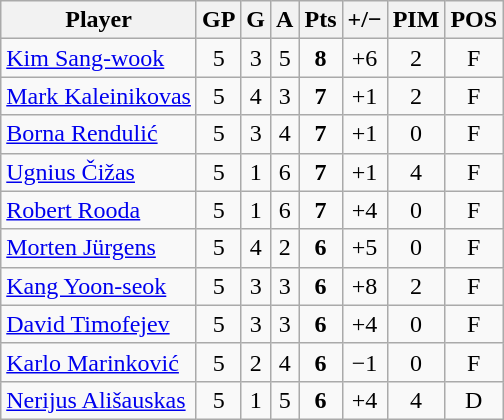<table class="wikitable sortable" style="text-align:center;">
<tr>
<th>Player</th>
<th>GP</th>
<th>G</th>
<th>A</th>
<th>Pts</th>
<th>+/−</th>
<th>PIM</th>
<th>POS</th>
</tr>
<tr>
<td style="text-align:left;"> <a href='#'>Kim Sang-wook</a></td>
<td>5</td>
<td>3</td>
<td>5</td>
<td><strong>8</strong></td>
<td>+6</td>
<td>2</td>
<td>F</td>
</tr>
<tr>
<td style="text-align:left;"> <a href='#'>Mark Kaleinikovas</a></td>
<td>5</td>
<td>4</td>
<td>3</td>
<td><strong>7</strong></td>
<td>+1</td>
<td>2</td>
<td>F</td>
</tr>
<tr>
<td style="text-align:left;"> <a href='#'>Borna Rendulić</a></td>
<td>5</td>
<td>3</td>
<td>4</td>
<td><strong>7</strong></td>
<td>+1</td>
<td>0</td>
<td>F</td>
</tr>
<tr>
<td style="text-align:left;"> <a href='#'>Ugnius Čižas</a></td>
<td>5</td>
<td>1</td>
<td>6</td>
<td><strong>7</strong></td>
<td>+1</td>
<td>4</td>
<td>F</td>
</tr>
<tr>
<td style="text-align:left;"> <a href='#'>Robert Rooda</a></td>
<td>5</td>
<td>1</td>
<td>6</td>
<td><strong>7</strong></td>
<td>+4</td>
<td>0</td>
<td>F</td>
</tr>
<tr>
<td style="text-align:left;"> <a href='#'>Morten Jürgens</a></td>
<td>5</td>
<td>4</td>
<td>2</td>
<td><strong>6</strong></td>
<td>+5</td>
<td>0</td>
<td>F</td>
</tr>
<tr>
<td style="text-align:left;"> <a href='#'>Kang Yoon-seok</a></td>
<td>5</td>
<td>3</td>
<td>3</td>
<td><strong>6</strong></td>
<td>+8</td>
<td>2</td>
<td>F</td>
</tr>
<tr>
<td style="text-align:left;"> <a href='#'>David Timofejev</a></td>
<td>5</td>
<td>3</td>
<td>3</td>
<td><strong>6</strong></td>
<td>+4</td>
<td>0</td>
<td>F</td>
</tr>
<tr>
<td style="text-align:left;"> <a href='#'>Karlo Marinković</a></td>
<td>5</td>
<td>2</td>
<td>4</td>
<td><strong>6</strong></td>
<td>−1</td>
<td>0</td>
<td>F</td>
</tr>
<tr>
<td style="text-align:left;"> <a href='#'>Nerijus Ališauskas</a></td>
<td>5</td>
<td>1</td>
<td>5</td>
<td><strong>6</strong></td>
<td>+4</td>
<td>4</td>
<td>D</td>
</tr>
</table>
